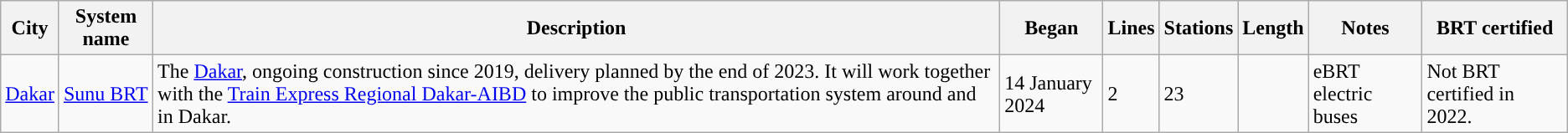<table class="wikitable">
<tr>
<th>City</th>
<th>System name</th>
<th>Description</th>
<th>Began</th>
<th>Lines</th>
<th>Stations</th>
<th>Length</th>
<th>Notes</th>
<th>BRT certified</th>
</tr>
<tr>
<td><a href='#'>Dakar</a></td>
<td><a href='#'>Sunu BRT</a></td>
<td>The <a href='#'>Dakar</a>, ongoing construction since 2019, delivery planned by the end of 2023. It will work together with the <a href='#'>Train Express Regional Dakar-AIBD</a> to improve the public transportation system around and in Dakar.</td>
<td>14 January 2024</td>
<td>2</td>
<td>23</td>
<td></td>
<td>eBRT electric buses</td>
<td>Not BRT certified in 2022.</td>
</tr>
</table>
